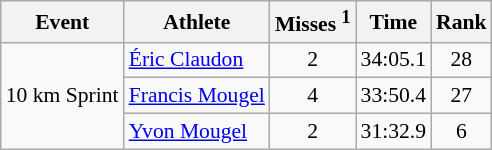<table class="wikitable" style="font-size:90%">
<tr>
<th>Event</th>
<th>Athlete</th>
<th>Misses <sup>1</sup></th>
<th>Time</th>
<th>Rank</th>
</tr>
<tr>
<td rowspan="3">10 km Sprint</td>
<td><a href='#'>Éric Claudon</a></td>
<td align="center">2</td>
<td align="center">34:05.1</td>
<td align="center">28</td>
</tr>
<tr>
<td><a href='#'>Francis Mougel</a></td>
<td align="center">4</td>
<td align="center">33:50.4</td>
<td align="center">27</td>
</tr>
<tr>
<td><a href='#'>Yvon Mougel</a></td>
<td align="center">2</td>
<td align="center">31:32.9</td>
<td align="center">6</td>
</tr>
</table>
